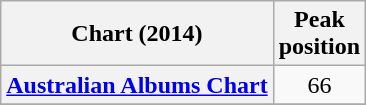<table class="wikitable sortable plainrowheaders">
<tr>
<th>Chart (2014)</th>
<th>Peak<br>position</th>
</tr>
<tr>
<th scope="row"><a href='#'>Australian Albums Chart</a></th>
<td style="text-align:center;">66</td>
</tr>
<tr>
</tr>
</table>
